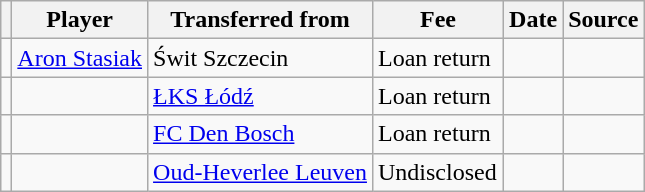<table class="wikitable plainrowheaders sortable">
<tr>
<th></th>
<th scope="col">Player</th>
<th>Transferred from</th>
<th style="width: 80px;">Fee</th>
<th scope="col">Date</th>
<th scope="col">Source</th>
</tr>
<tr>
<td align="center"></td>
<td> <a href='#'>Aron Stasiak</a></td>
<td> Świt Szczecin</td>
<td>Loan return</td>
<td></td>
<td></td>
</tr>
<tr>
<td align="center"></td>
<td></td>
<td> <a href='#'>ŁKS Łódź</a></td>
<td>Loan return</td>
<td></td>
<td></td>
</tr>
<tr>
<td align="center"></td>
<td></td>
<td> <a href='#'>FC Den Bosch</a></td>
<td>Loan return</td>
<td></td>
<td></td>
</tr>
<tr>
<td align="center"></td>
<td></td>
<td> <a href='#'>Oud-Heverlee Leuven</a></td>
<td>Undisclosed</td>
<td></td>
<td></td>
</tr>
</table>
